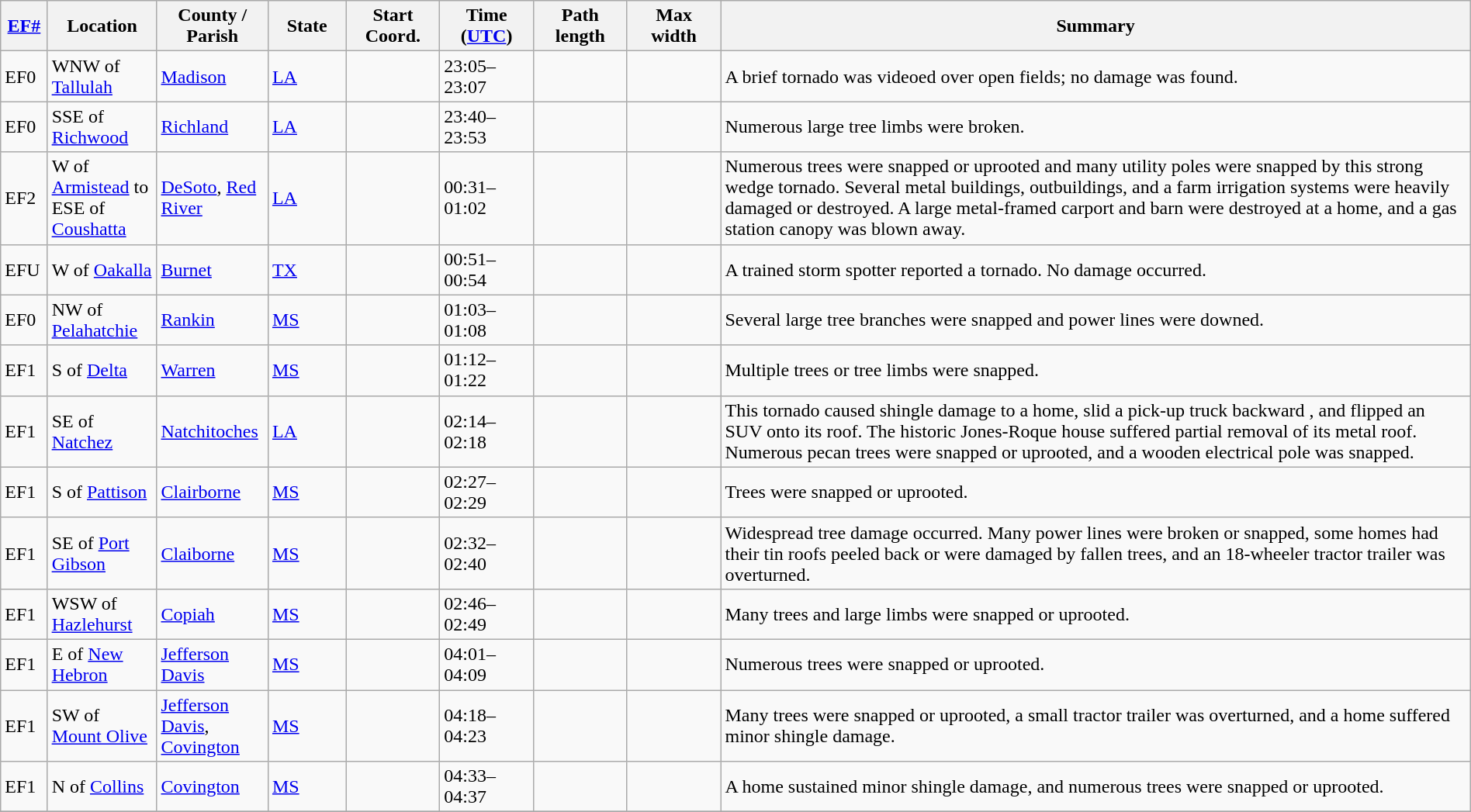<table class="wikitable sortable" style="width:100%;">
<tr>
<th scope="col"  style="width:3%; text-align:center;"><a href='#'>EF#</a></th>
<th scope="col"  style="width:7%; text-align:center;" class="unsortable">Location</th>
<th scope="col"  style="width:6%; text-align:center;" class="unsortable">County / Parish</th>
<th scope="col"  style="width:5%; text-align:center;">State</th>
<th scope="col"  style="width:6%; text-align:center;">Start Coord.</th>
<th scope="col"  style="width:6%; text-align:center;">Time (<a href='#'>UTC</a>)</th>
<th scope="col"  style="width:6%; text-align:center;">Path length</th>
<th scope="col"  style="width:6%; text-align:center;">Max width</th>
<th scope="col" class="unsortable" style="width:48%; text-align:center;">Summary</th>
</tr>
<tr>
<td bgcolor=>EF0</td>
<td>WNW of <a href='#'>Tallulah</a></td>
<td><a href='#'>Madison</a></td>
<td><a href='#'>LA</a></td>
<td></td>
<td>23:05–23:07</td>
<td></td>
<td></td>
<td>A brief tornado was videoed over open fields; no damage was found.</td>
</tr>
<tr>
<td bgcolor=>EF0</td>
<td>SSE of <a href='#'>Richwood</a></td>
<td><a href='#'>Richland</a></td>
<td><a href='#'>LA</a></td>
<td></td>
<td>23:40–23:53</td>
<td></td>
<td></td>
<td>Numerous large tree limbs were broken.</td>
</tr>
<tr>
<td bgcolor=>EF2</td>
<td>W of <a href='#'>Armistead</a> to ESE of <a href='#'>Coushatta</a></td>
<td><a href='#'>DeSoto</a>, <a href='#'>Red River</a></td>
<td><a href='#'>LA</a></td>
<td></td>
<td>00:31–01:02</td>
<td></td>
<td></td>
<td>Numerous trees were snapped or uprooted and many utility poles were snapped by this strong wedge tornado. Several metal buildings, outbuildings, and a farm irrigation systems were heavily damaged or destroyed. A large metal-framed carport and barn were destroyed at a home, and a gas station canopy was blown away.</td>
</tr>
<tr>
<td bgcolor=>EFU</td>
<td>W of <a href='#'>Oakalla</a></td>
<td><a href='#'>Burnet</a></td>
<td><a href='#'>TX</a></td>
<td></td>
<td>00:51–00:54</td>
<td></td>
<td></td>
<td>A trained storm spotter reported a tornado. No damage occurred.</td>
</tr>
<tr>
<td bgcolor=>EF0</td>
<td>NW of <a href='#'>Pelahatchie</a></td>
<td><a href='#'>Rankin</a></td>
<td><a href='#'>MS</a></td>
<td></td>
<td>01:03–01:08</td>
<td></td>
<td></td>
<td>Several large tree branches were snapped and power lines were downed.</td>
</tr>
<tr>
<td bgcolor=>EF1</td>
<td>S of <a href='#'>Delta</a></td>
<td><a href='#'>Warren</a></td>
<td><a href='#'>MS</a></td>
<td></td>
<td>01:12–01:22</td>
<td></td>
<td></td>
<td>Multiple trees or tree limbs were snapped.</td>
</tr>
<tr>
<td bgcolor=>EF1</td>
<td>SE of <a href='#'>Natchez</a></td>
<td><a href='#'>Natchitoches</a></td>
<td><a href='#'>LA</a></td>
<td></td>
<td>02:14–02:18</td>
<td></td>
<td></td>
<td>This tornado caused shingle damage to a home, slid a pick-up truck backward , and flipped an SUV onto its roof. The historic Jones-Roque house suffered partial removal of its metal roof. Numerous pecan trees were snapped or uprooted, and a wooden electrical pole was snapped.</td>
</tr>
<tr>
<td bgcolor=>EF1</td>
<td>S of <a href='#'>Pattison</a></td>
<td><a href='#'>Clairborne</a></td>
<td><a href='#'>MS</a></td>
<td></td>
<td>02:27–02:29</td>
<td></td>
<td></td>
<td>Trees were snapped or uprooted.</td>
</tr>
<tr>
<td bgcolor=>EF1</td>
<td>SE of <a href='#'>Port Gibson</a></td>
<td><a href='#'>Claiborne</a></td>
<td><a href='#'>MS</a></td>
<td></td>
<td>02:32–02:40</td>
<td></td>
<td></td>
<td>Widespread tree damage occurred. Many power lines were broken or snapped, some homes had their tin roofs peeled back or were damaged by fallen trees, and an 18-wheeler tractor trailer was overturned.</td>
</tr>
<tr>
<td bgcolor=>EF1</td>
<td>WSW of <a href='#'>Hazlehurst</a></td>
<td><a href='#'>Copiah</a></td>
<td><a href='#'>MS</a></td>
<td></td>
<td>02:46–02:49</td>
<td></td>
<td></td>
<td>Many trees and large limbs were snapped or uprooted.</td>
</tr>
<tr>
<td bgcolor=>EF1</td>
<td>E of <a href='#'>New Hebron</a></td>
<td><a href='#'>Jefferson Davis</a></td>
<td><a href='#'>MS</a></td>
<td></td>
<td>04:01–04:09</td>
<td></td>
<td></td>
<td>Numerous trees were snapped or uprooted.</td>
</tr>
<tr>
<td bgcolor=>EF1</td>
<td>SW of <a href='#'>Mount Olive</a></td>
<td><a href='#'>Jefferson Davis</a>, <a href='#'>Covington</a></td>
<td><a href='#'>MS</a></td>
<td></td>
<td>04:18–04:23</td>
<td></td>
<td></td>
<td>Many trees were snapped or uprooted, a small tractor trailer was overturned, and a home suffered minor shingle damage.</td>
</tr>
<tr>
<td bgcolor=>EF1</td>
<td>N of <a href='#'>Collins</a></td>
<td><a href='#'>Covington</a></td>
<td><a href='#'>MS</a></td>
<td></td>
<td>04:33–04:37</td>
<td></td>
<td></td>
<td>A home sustained minor shingle damage, and numerous trees were snapped or uprooted.</td>
</tr>
<tr>
</tr>
</table>
